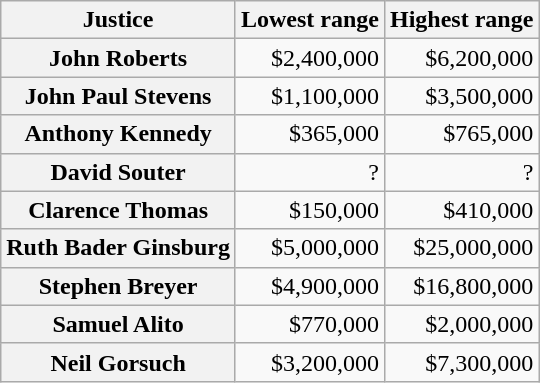<table class="wikitable sortable plainrowheaders" style="text-align:right;">
<tr>
<th scope="col">Justice</th>
<th scope="col">Lowest range</th>
<th scope="col">Highest range</th>
</tr>
<tr>
<th scope="row">John Roberts</th>
<td>$2,400,000</td>
<td>$6,200,000</td>
</tr>
<tr>
<th scope="row">John Paul Stevens</th>
<td>$1,100,000</td>
<td>$3,500,000</td>
</tr>
<tr>
<th scope="row">Anthony Kennedy</th>
<td>$365,000</td>
<td>$765,000</td>
</tr>
<tr>
<th scope="row">David Souter</th>
<td>?</td>
<td>?</td>
</tr>
<tr>
<th scope="row">Clarence Thomas</th>
<td>$150,000</td>
<td>$410,000</td>
</tr>
<tr>
<th scope="row">Ruth Bader Ginsburg</th>
<td>$5,000,000</td>
<td>$25,000,000</td>
</tr>
<tr>
<th scope="row">Stephen Breyer</th>
<td>$4,900,000</td>
<td>$16,800,000</td>
</tr>
<tr>
<th scope="row">Samuel Alito</th>
<td>$770,000</td>
<td>$2,000,000</td>
</tr>
<tr>
<th scope="row">Neil Gorsuch</th>
<td>$3,200,000</td>
<td>$7,300,000</td>
</tr>
</table>
